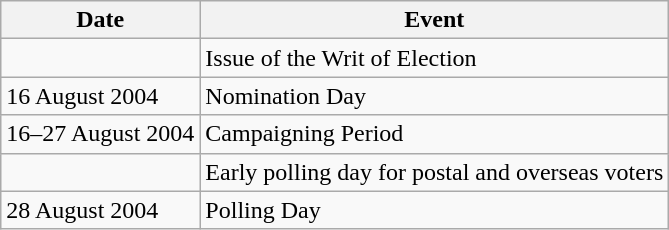<table class="wikitable">
<tr>
<th>Date</th>
<th>Event</th>
</tr>
<tr>
<td></td>
<td>Issue of the Writ of Election</td>
</tr>
<tr>
<td>16 August 2004</td>
<td>Nomination Day</td>
</tr>
<tr>
<td>16–27 August 2004</td>
<td>Campaigning Period</td>
</tr>
<tr>
<td></td>
<td>Early polling day for postal and overseas voters</td>
</tr>
<tr>
<td>28 August 2004</td>
<td>Polling Day</td>
</tr>
</table>
